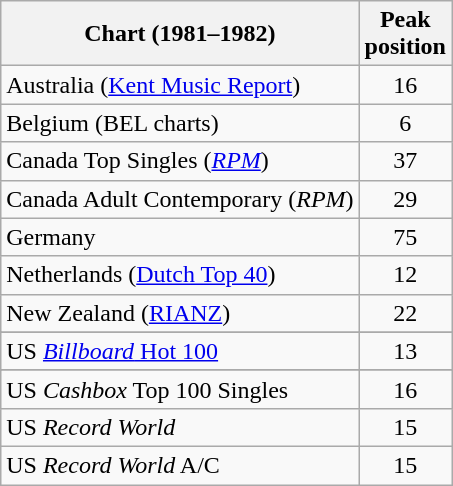<table class="wikitable sortable">
<tr>
<th>Chart (1981–1982)</th>
<th>Peak<br>position</th>
</tr>
<tr>
<td>Australia (<a href='#'>Kent Music Report</a>)</td>
<td style="text-align:center;">16</td>
</tr>
<tr>
<td>Belgium (BEL charts)</td>
<td style="text-align:center;">6</td>
</tr>
<tr>
<td>Canada Top Singles (<a href='#'><em>RPM</em></a>)</td>
<td style="text-align:center;">37</td>
</tr>
<tr>
<td>Canada Adult Contemporary (<em>RPM</em>)</td>
<td style="text-align:center;">29</td>
</tr>
<tr>
<td>Germany</td>
<td style="text-align:center;">75</td>
</tr>
<tr>
<td>Netherlands (<a href='#'>Dutch Top 40</a>)</td>
<td style="text-align:center;">12</td>
</tr>
<tr>
<td>New Zealand (<a href='#'>RIANZ</a>)</td>
<td style="text-align:center;">22</td>
</tr>
<tr>
</tr>
<tr>
<td>US <a href='#'><em>Billboard</em> Hot 100</a></td>
<td style="text-align:center;">13</td>
</tr>
<tr>
</tr>
<tr>
<td>US <em>Cashbox</em> Top 100 Singles</td>
<td style="text-align:center;">16</td>
</tr>
<tr>
<td>US <em>Record World</em></td>
<td style="text-align:center;">15</td>
</tr>
<tr>
<td>US <em>Record World</em> A/C</td>
<td style="text-align:center;">15</td>
</tr>
</table>
